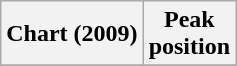<table class="wikitable plainrowheaders sortable" style="text-align:center">
<tr>
<th scope="col">Chart (2009)</th>
<th scope="col">Peak<br>position</th>
</tr>
<tr>
</tr>
</table>
